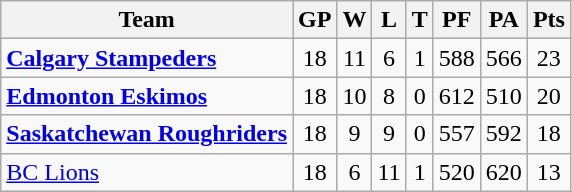<table class="wikitable">
<tr>
<th>Team</th>
<th>GP</th>
<th>W</th>
<th>L</th>
<th>T</th>
<th>PF</th>
<th>PA</th>
<th>Pts</th>
</tr>
<tr align="center">
<td align="left"><strong><a href='#'>Calgary Stampeders</a></strong></td>
<td>18</td>
<td>11</td>
<td>6</td>
<td>1</td>
<td>588</td>
<td>566</td>
<td>23</td>
</tr>
<tr align="center">
<td align="left"><strong><a href='#'>Edmonton Eskimos</a></strong></td>
<td>18</td>
<td>10</td>
<td>8</td>
<td>0</td>
<td>612</td>
<td>510</td>
<td>20</td>
</tr>
<tr align="center">
<td align="left"><strong><a href='#'>Saskatchewan Roughriders</a></strong></td>
<td>18</td>
<td>9</td>
<td>9</td>
<td>0</td>
<td>557</td>
<td>592</td>
<td>18</td>
</tr>
<tr align="center">
<td align="left"><a href='#'>BC Lions</a></td>
<td>18</td>
<td>6</td>
<td>11</td>
<td>1</td>
<td>520</td>
<td>620</td>
<td>13</td>
</tr>
</table>
